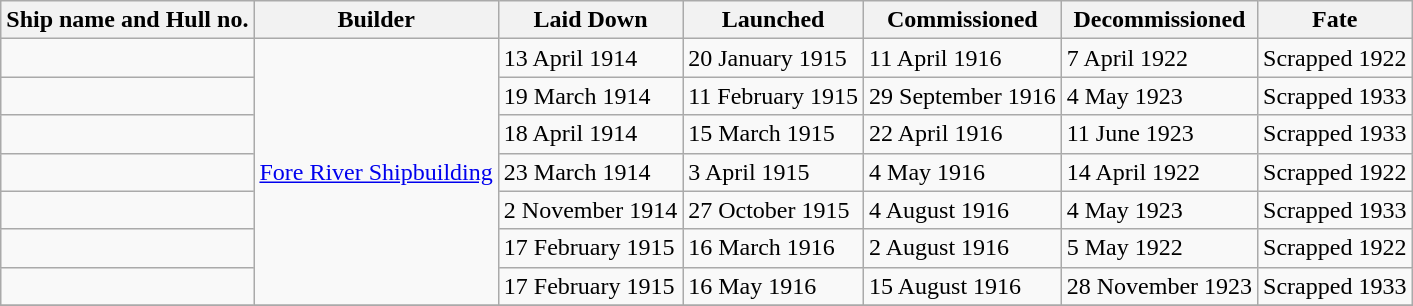<table class="sortable wikitable">
<tr>
<th>Ship name and Hull no.</th>
<th>Builder</th>
<th>Laid Down</th>
<th>Launched</th>
<th>Commissioned</th>
<th>Decommissioned</th>
<th>Fate</th>
</tr>
<tr>
<td></td>
<td rowspan="7"><a href='#'>Fore River Shipbuilding</a></td>
<td>13 April 1914</td>
<td>20 January 1915</td>
<td>11 April 1916</td>
<td>7 April 1922</td>
<td>Scrapped 1922</td>
</tr>
<tr>
<td></td>
<td>19 March 1914</td>
<td>11 February 1915</td>
<td>29 September 1916</td>
<td>4 May 1923</td>
<td>Scrapped 1933</td>
</tr>
<tr>
<td></td>
<td>18 April 1914</td>
<td>15 March 1915</td>
<td>22 April 1916</td>
<td>11 June 1923</td>
<td>Scrapped 1933</td>
</tr>
<tr>
<td></td>
<td>23 March 1914</td>
<td>3 April 1915</td>
<td>4 May 1916</td>
<td>14 April 1922</td>
<td>Scrapped 1922</td>
</tr>
<tr>
<td></td>
<td>2 November 1914</td>
<td>27 October 1915</td>
<td>4 August 1916</td>
<td>4 May 1923</td>
<td>Scrapped 1933</td>
</tr>
<tr>
<td></td>
<td>17 February 1915</td>
<td>16 March 1916</td>
<td>2 August 1916</td>
<td>5 May 1922</td>
<td>Scrapped 1922</td>
</tr>
<tr>
<td></td>
<td>17 February 1915</td>
<td>16 May 1916</td>
<td>15 August 1916</td>
<td>28 November 1923</td>
<td>Scrapped 1933</td>
</tr>
<tr>
</tr>
</table>
